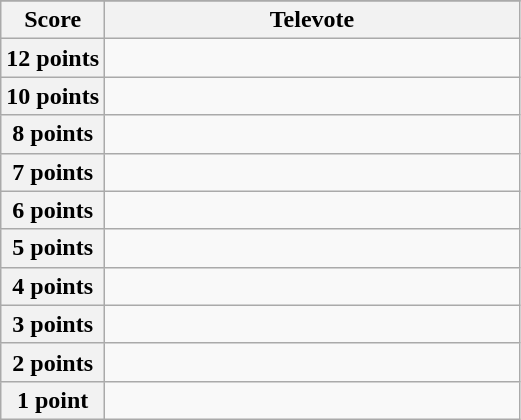<table class="wikitable">
<tr>
</tr>
<tr>
<th scope="col" width="20%">Score</th>
<th scope="col" width="80%">Televote</th>
</tr>
<tr>
<th scope="row">12 points</th>
<td></td>
</tr>
<tr>
<th scope="row">10 points</th>
<td></td>
</tr>
<tr>
<th scope="row">8 points</th>
<td></td>
</tr>
<tr>
<th scope="row">7 points</th>
<td></td>
</tr>
<tr>
<th scope="row">6 points</th>
<td></td>
</tr>
<tr>
<th scope="row">5 points</th>
<td></td>
</tr>
<tr>
<th scope="row">4 points</th>
<td></td>
</tr>
<tr>
<th scope="row">3 points</th>
<td></td>
</tr>
<tr>
<th scope="row">2 points</th>
<td></td>
</tr>
<tr>
<th scope="row">1 point</th>
<td></td>
</tr>
</table>
